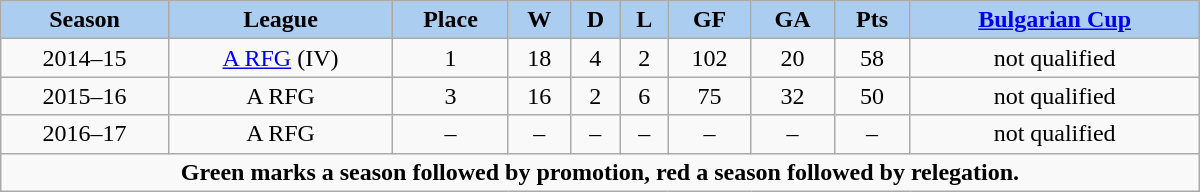<table class="wikitable" width="800px">
<tr>
<th style="background:#ABCDEF;">Season</th>
<th style="background:#ABCDEF;">League</th>
<th style="background:#ABCDEF;">Place</th>
<th style="background:#ABCDEF;">W</th>
<th style="background:#ABCDEF;">D</th>
<th style="background:#ABCDEF;">L</th>
<th style="background:#ABCDEF;">GF</th>
<th style="background:#ABCDEF;">GA</th>
<th style="background:#ABCDEF;">Pts</th>
<th style="background:#ABCDEF;"><a href='#'>Bulgarian Cup</a></th>
</tr>
<tr align="center">
<td>2014–15</td>
<td><a href='#'>A RFG</a> (IV)</td>
<td>1</td>
<td>18</td>
<td>4</td>
<td>2</td>
<td>102</td>
<td>20</td>
<td>58</td>
<td>not qualified</td>
</tr>
<tr align="center">
<td>2015–16</td>
<td>A RFG</td>
<td>3</td>
<td>16</td>
<td>2</td>
<td>6</td>
<td>75</td>
<td>32</td>
<td>50</td>
<td>not qualified</td>
</tr>
<tr align="center">
<td>2016–17</td>
<td>A RFG</td>
<td>–</td>
<td>–</td>
<td>–</td>
<td>–</td>
<td>–</td>
<td>–</td>
<td>–</td>
<td>not qualified</td>
</tr>
<tr>
<td colspan="12" align="center"><strong>Green marks a season followed by promotion, red a season followed by relegation.</strong></td>
</tr>
</table>
